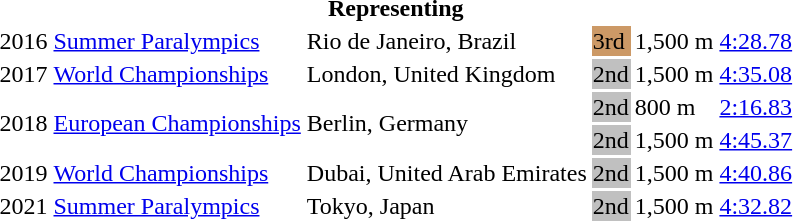<table>
<tr>
<th colspan="6">Representing </th>
</tr>
<tr>
<td>2016</td>
<td><a href='#'>Summer Paralympics</a></td>
<td>Rio de Janeiro, Brazil</td>
<td bgcolor=cc9966>3rd</td>
<td>1,500 m</td>
<td><a href='#'>4:28.78</a></td>
</tr>
<tr>
<td>2017</td>
<td><a href='#'>World Championships</a></td>
<td>London, United Kingdom</td>
<td bgcolor=silver>2nd</td>
<td>1,500 m</td>
<td><a href='#'>4:35.08</a></td>
</tr>
<tr>
<td rowspan=2>2018</td>
<td rowspan=2><a href='#'>European Championships</a></td>
<td rowspan=2>Berlin, Germany</td>
<td bgcolor=silver>2nd</td>
<td>800 m</td>
<td><a href='#'>2:16.83</a></td>
</tr>
<tr>
<td bgcolor=silver>2nd</td>
<td>1,500 m</td>
<td><a href='#'>4:45.37</a></td>
</tr>
<tr>
<td>2019</td>
<td><a href='#'>World Championships</a></td>
<td>Dubai, United Arab Emirates</td>
<td bgcolor=silver>2nd</td>
<td>1,500 m</td>
<td><a href='#'>4:40.86</a></td>
</tr>
<tr>
<td>2021</td>
<td><a href='#'>Summer Paralympics</a></td>
<td>Tokyo, Japan</td>
<td bgcolor=silver>2nd</td>
<td>1,500 m</td>
<td><a href='#'>4:32.82</a></td>
</tr>
</table>
